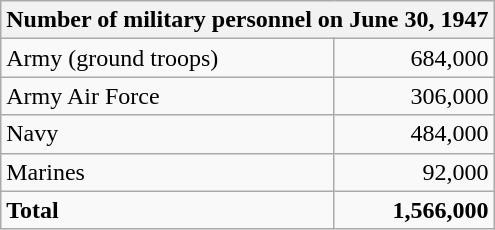<table class="wikitable">
<tr>
<th colspan=2>Number of military personnel on June 30, 1947</th>
</tr>
<tr>
<td>Army (ground troops)</td>
<td style="text-align: right;">684,000</td>
</tr>
<tr>
<td>Army Air Force</td>
<td style="text-align: right;">306,000</td>
</tr>
<tr>
<td>Navy</td>
<td style="text-align: right;">484,000</td>
</tr>
<tr>
<td>Marines</td>
<td style="text-align: right;">92,000</td>
</tr>
<tr>
<td><strong>Total</strong></td>
<td style="text-align: right;"><strong>1,566,000</strong></td>
</tr>
</table>
